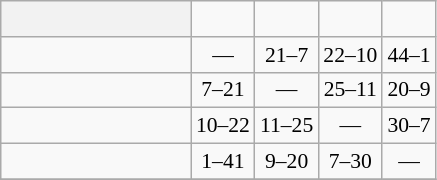<table class="wikitable" style="text-align:center; font-size:90%;">
<tr>
<th width=120> </th>
<td><strong></strong></td>
<td><strong></strong></td>
<td><strong></strong></td>
<td><strong></strong></td>
</tr>
<tr>
<td style="text-align:right;"></td>
<td>—</td>
<td>21–7</td>
<td>22–10</td>
<td>44–1</td>
</tr>
<tr>
<td style="text-align:right;"></td>
<td>7–21</td>
<td>—</td>
<td>25–11</td>
<td>20–9</td>
</tr>
<tr>
<td style="text-align:right;"></td>
<td>10–22</td>
<td>11–25</td>
<td>—</td>
<td>30–7</td>
</tr>
<tr>
<td style="text-align:right;"></td>
<td>1–41</td>
<td>9–20</td>
<td>7–30</td>
<td>—</td>
</tr>
<tr>
</tr>
</table>
